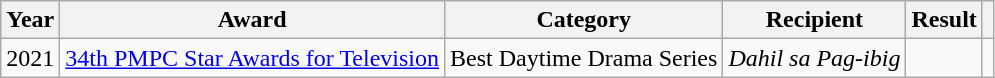<table class="wikitable">
<tr>
<th>Year</th>
<th>Award</th>
<th>Category</th>
<th>Recipient</th>
<th>Result</th>
<th></th>
</tr>
<tr>
<td>2021</td>
<td><a href='#'>34th PMPC Star Awards for Television</a></td>
<td>Best Daytime Drama Series</td>
<td><em>Dahil sa Pag-ibig</em></td>
<td></td>
<td></td>
</tr>
</table>
